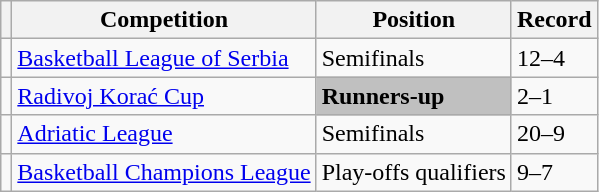<table class="wikitable">
<tr>
<th></th>
<th>Competition</th>
<th>Position</th>
<th>Record</th>
</tr>
<tr>
<td></td>
<td><a href='#'>Basketball League of Serbia</a></td>
<td>Semifinals</td>
<td>12–4</td>
</tr>
<tr>
<td></td>
<td><a href='#'>Radivoj Korać Cup</a></td>
<td bgcolor=silver><strong>Runners-up</strong></td>
<td>2–1</td>
</tr>
<tr>
<td></td>
<td><a href='#'>Adriatic League</a></td>
<td>Semifinals</td>
<td>20–9</td>
</tr>
<tr>
<td></td>
<td><a href='#'>Basketball Champions League</a></td>
<td>Play-offs qualifiers</td>
<td>9–7</td>
</tr>
</table>
